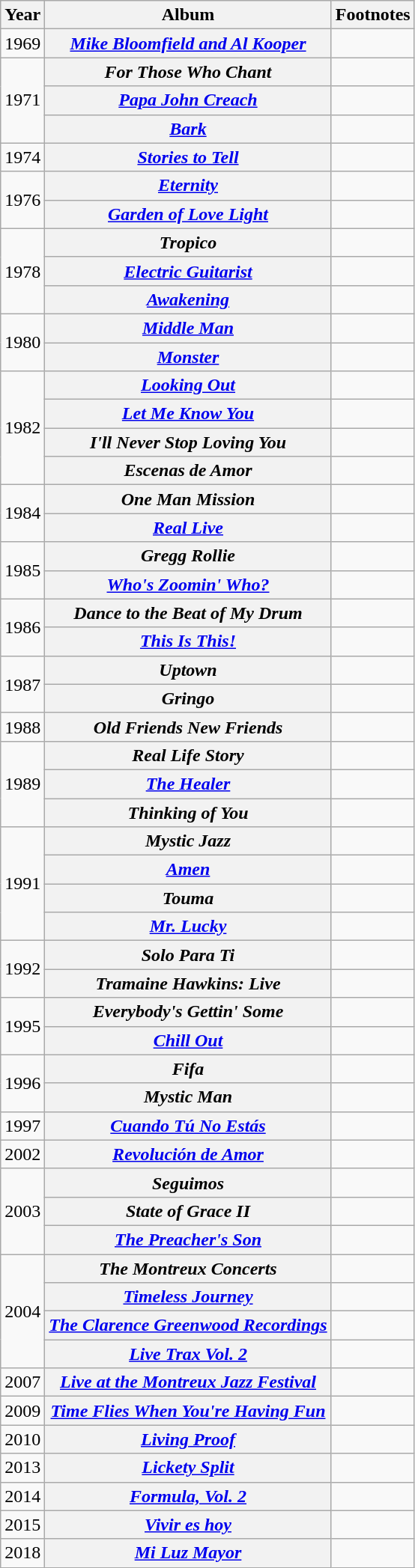<table class="wikitable plainrowheaders" style="text-align:center;" border="1">
<tr>
<th scope="col">Year</th>
<th scope="col">Album</th>
<th scope="col">Footnotes</th>
</tr>
<tr>
<td>1969</td>
<th scope="row"><em><a href='#'>Mike Bloomfield and Al Kooper</a></em></th>
<td></td>
</tr>
<tr>
<td rowspan="3">1971</td>
<th scope="row"><em>For Those Who Chant</em></th>
<td></td>
</tr>
<tr>
<th scope="row"><em><a href='#'>Papa John Creach</a></em></th>
<td></td>
</tr>
<tr>
<th scope="row"><em><a href='#'>Bark</a></em></th>
<td></td>
</tr>
<tr>
<td>1974</td>
<th scope="row"><em><a href='#'>Stories to Tell</a></em></th>
<td></td>
</tr>
<tr>
<td rowspan="2">1976</td>
<th scope="row"><em><a href='#'>Eternity</a></em></th>
<td></td>
</tr>
<tr>
<th scope="row"><em><a href='#'>Garden of Love Light</a></em></th>
<td></td>
</tr>
<tr>
<td rowspan="3">1978</td>
<th scope="row"><em>Tropico</em></th>
<td></td>
</tr>
<tr>
<th scope="row"><em><a href='#'>Electric Guitarist</a></em></th>
<td></td>
</tr>
<tr>
<th scope="row"><em><a href='#'>Awakening</a></em></th>
<td></td>
</tr>
<tr>
<td rowspan="2">1980</td>
<th scope="row"><em><a href='#'>Middle Man</a></em></th>
<td></td>
</tr>
<tr>
<th scope="row"><em><a href='#'>Monster</a></em></th>
<td></td>
</tr>
<tr>
<td rowspan="4">1982</td>
<th scope="row"><em><a href='#'>Looking Out</a></em></th>
<td></td>
</tr>
<tr>
<th scope="row"><em><a href='#'>Let Me Know You</a></em></th>
<td></td>
</tr>
<tr>
<th scope="row"><em>I'll Never Stop Loving You</em></th>
<td></td>
</tr>
<tr>
<th scope="row"><em>Escenas de Amor</em></th>
<td></td>
</tr>
<tr>
<td rowspan="2">1984</td>
<th scope="row"><em>One Man Mission</em></th>
<td></td>
</tr>
<tr>
<th scope="row"><em><a href='#'>Real Live</a></em></th>
<td></td>
</tr>
<tr>
<td rowspan="2">1985</td>
<th scope="row"><em>Gregg Rollie</em></th>
<td></td>
</tr>
<tr>
<th scope="row"><em><a href='#'>Who's Zoomin' Who?</a></em></th>
<td></td>
</tr>
<tr>
<td rowspan="2">1986</td>
<th scope="row"><em>Dance to the Beat of My Drum</em></th>
<td></td>
</tr>
<tr>
<th scope="row"><em><a href='#'>This Is This!</a></em></th>
<td></td>
</tr>
<tr>
<td rowspan="2">1987</td>
<th scope="row"><em>Uptown</em></th>
<td></td>
</tr>
<tr>
<th scope="row"><em>Gringo</em></th>
<td></td>
</tr>
<tr>
<td>1988</td>
<th scope="row"><em>Old Friends New Friends</em></th>
<td></td>
</tr>
<tr>
<td rowspan="3">1989</td>
<th scope="row"><em>Real Life Story</em></th>
<td></td>
</tr>
<tr>
<th scope="row"><em><a href='#'>The Healer</a></em></th>
<td></td>
</tr>
<tr>
<th scope="row"><em>Thinking of You</em></th>
<td></td>
</tr>
<tr>
<td rowspan="4">1991</td>
<th scope="row"><em>Mystic Jazz</em></th>
<td></td>
</tr>
<tr>
<th scope="row"><em><a href='#'>Amen</a></em></th>
<td></td>
</tr>
<tr>
<th scope="row"><em>Touma</em></th>
<td></td>
</tr>
<tr>
<th scope="row"><em><a href='#'>Mr. Lucky</a></em></th>
<td></td>
</tr>
<tr>
<td rowspan="2">1992</td>
<th scope="row"><em>Solo Para Ti</em></th>
<td></td>
</tr>
<tr>
<th scope="row"><em>Tramaine Hawkins: Live</em></th>
<td></td>
</tr>
<tr>
<td rowspan="2">1995</td>
<th scope="row"><em>Everybody's Gettin' Some</em></th>
<td></td>
</tr>
<tr>
<th scope="row"><em><a href='#'>Chill Out</a></em></th>
<td></td>
</tr>
<tr>
<td rowspan="2">1996</td>
<th scope="row"><em>Fifa</em></th>
<td></td>
</tr>
<tr>
<th scope="row"><em>Mystic Man</em></th>
<td></td>
</tr>
<tr>
<td>1997</td>
<th scope="row"><em><a href='#'>Cuando Tú No Estás</a></em></th>
<td></td>
</tr>
<tr>
<td>2002</td>
<th scope="row"><em><a href='#'>Revolución de Amor</a></em></th>
<td></td>
</tr>
<tr>
<td rowspan="3">2003</td>
<th scope="row"><em>Seguimos</em></th>
<td></td>
</tr>
<tr>
<th scope="row"><em>State of Grace II</em></th>
<td></td>
</tr>
<tr>
<th scope="row"><em><a href='#'>The Preacher's Son</a></em></th>
<td></td>
</tr>
<tr>
<td rowspan="4">2004</td>
<th scope="row"><em>The Montreux Concerts</em></th>
<td></td>
</tr>
<tr>
<th scope="row"><em><a href='#'>Timeless Journey</a></em></th>
<td></td>
</tr>
<tr>
<th scope="row"><em><a href='#'>The Clarence Greenwood Recordings</a></em></th>
<td></td>
</tr>
<tr>
<th scope="row"><em><a href='#'>Live Trax Vol. 2</a></em></th>
<td></td>
</tr>
<tr>
<td>2007</td>
<th scope="row"><em><a href='#'>Live at the Montreux Jazz Festival</a></em></th>
<td></td>
</tr>
<tr>
<td>2009</td>
<th scope="row"><em><a href='#'>Time Flies When You're Having Fun</a></em></th>
<td></td>
</tr>
<tr>
<td>2010</td>
<th scope="row"><em><a href='#'>Living Proof</a></em></th>
<td></td>
</tr>
<tr>
<td>2013</td>
<th scope="row"><em><a href='#'>Lickety Split</a></em></th>
<td></td>
</tr>
<tr>
<td>2014</td>
<th scope="row"><em><a href='#'>Formula, Vol. 2</a></em></th>
<td></td>
</tr>
<tr>
<td>2015</td>
<th scope="row"><em><a href='#'>Vivir es hoy</a></em></th>
<td></td>
</tr>
<tr>
<td>2018</td>
<th scope="row"><em><a href='#'>Mi Luz Mayor</a></em></th>
</tr>
</table>
